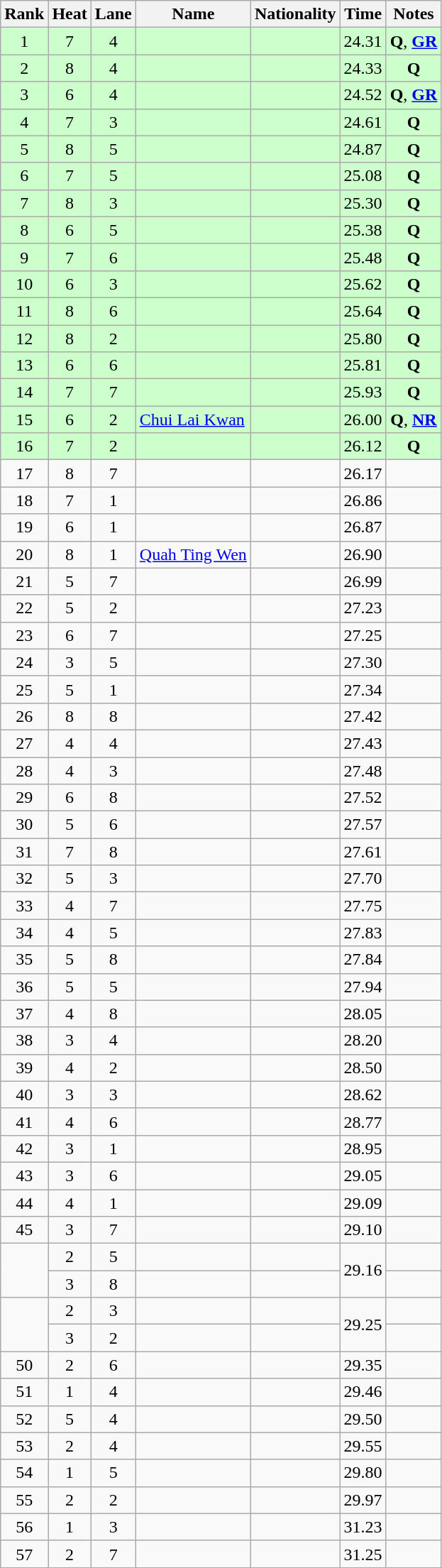<table class="wikitable sortable" style="text-align:center">
<tr>
<th>Rank</th>
<th>Heat</th>
<th>Lane</th>
<th>Name</th>
<th>Nationality</th>
<th>Time</th>
<th>Notes</th>
</tr>
<tr bgcolor=ccffcc>
<td>1</td>
<td>7</td>
<td>4</td>
<td align=left></td>
<td align=left></td>
<td>24.31</td>
<td><strong>Q</strong>, <strong><a href='#'>GR</a></strong></td>
</tr>
<tr bgcolor=ccffcc>
<td>2</td>
<td>8</td>
<td>4</td>
<td align=left></td>
<td align=left></td>
<td>24.33</td>
<td><strong>Q</strong></td>
</tr>
<tr bgcolor=ccffcc>
<td>3</td>
<td>6</td>
<td>4</td>
<td align=left></td>
<td align=left></td>
<td>24.52</td>
<td><strong>Q</strong>, <strong><a href='#'>GR</a></strong></td>
</tr>
<tr bgcolor=ccffcc>
<td>4</td>
<td>7</td>
<td>3</td>
<td align=left></td>
<td align=left></td>
<td>24.61</td>
<td><strong>Q</strong></td>
</tr>
<tr bgcolor=ccffcc>
<td>5</td>
<td>8</td>
<td>5</td>
<td align=left></td>
<td align=left></td>
<td>24.87</td>
<td><strong>Q</strong></td>
</tr>
<tr bgcolor=ccffcc>
<td>6</td>
<td>7</td>
<td>5</td>
<td align=left></td>
<td align=left></td>
<td>25.08</td>
<td><strong>Q</strong></td>
</tr>
<tr bgcolor=ccffcc>
<td>7</td>
<td>8</td>
<td>3</td>
<td align=left></td>
<td align=left></td>
<td>25.30</td>
<td><strong>Q</strong></td>
</tr>
<tr bgcolor=ccffcc>
<td>8</td>
<td>6</td>
<td>5</td>
<td align=left></td>
<td align=left></td>
<td>25.38</td>
<td><strong>Q</strong></td>
</tr>
<tr bgcolor=ccffcc>
<td>9</td>
<td>7</td>
<td>6</td>
<td align=left></td>
<td align=left></td>
<td>25.48</td>
<td><strong>Q</strong></td>
</tr>
<tr bgcolor=ccffcc>
<td>10</td>
<td>6</td>
<td>3</td>
<td align=left></td>
<td align=left></td>
<td>25.62</td>
<td><strong>Q</strong></td>
</tr>
<tr bgcolor=ccffcc>
<td>11</td>
<td>8</td>
<td>6</td>
<td align=left></td>
<td align=left></td>
<td>25.64</td>
<td><strong>Q</strong></td>
</tr>
<tr bgcolor=ccffcc>
<td>12</td>
<td>8</td>
<td>2</td>
<td align=left></td>
<td align=left></td>
<td>25.80</td>
<td><strong>Q</strong></td>
</tr>
<tr bgcolor=ccffcc>
<td>13</td>
<td>6</td>
<td>6</td>
<td align=left></td>
<td align=left></td>
<td>25.81</td>
<td><strong>Q</strong></td>
</tr>
<tr bgcolor=ccffcc>
<td>14</td>
<td>7</td>
<td>7</td>
<td align=left></td>
<td align=left></td>
<td>25.93</td>
<td><strong>Q</strong></td>
</tr>
<tr bgcolor=ccffcc>
<td>15</td>
<td>6</td>
<td>2</td>
<td align=left><a href='#'>Chui Lai Kwan</a></td>
<td align=left></td>
<td>26.00</td>
<td><strong>Q</strong>, <strong><a href='#'>NR</a></strong></td>
</tr>
<tr bgcolor=ccffcc>
<td>16</td>
<td>7</td>
<td>2</td>
<td align=left></td>
<td align=left></td>
<td>26.12</td>
<td><strong>Q</strong></td>
</tr>
<tr>
<td>17</td>
<td>8</td>
<td>7</td>
<td align=left></td>
<td align=left></td>
<td>26.17</td>
<td></td>
</tr>
<tr>
<td>18</td>
<td>7</td>
<td>1</td>
<td align=left></td>
<td align=left></td>
<td>26.86</td>
<td></td>
</tr>
<tr>
<td>19</td>
<td>6</td>
<td>1</td>
<td align=left></td>
<td align=left></td>
<td>26.87</td>
<td></td>
</tr>
<tr>
<td>20</td>
<td>8</td>
<td>1</td>
<td align=left><a href='#'>Quah Ting Wen</a></td>
<td align=left></td>
<td>26.90</td>
<td></td>
</tr>
<tr>
<td>21</td>
<td>5</td>
<td>7</td>
<td align=left></td>
<td align=left></td>
<td>26.99</td>
<td></td>
</tr>
<tr>
<td>22</td>
<td>5</td>
<td>2</td>
<td align=left></td>
<td align=left></td>
<td>27.23</td>
<td></td>
</tr>
<tr>
<td>23</td>
<td>6</td>
<td>7</td>
<td align=left></td>
<td align=left></td>
<td>27.25</td>
<td></td>
</tr>
<tr>
<td>24</td>
<td>3</td>
<td>5</td>
<td align=left></td>
<td align=left></td>
<td>27.30</td>
<td></td>
</tr>
<tr>
<td>25</td>
<td>5</td>
<td>1</td>
<td align=left></td>
<td align=left></td>
<td>27.34</td>
<td></td>
</tr>
<tr>
<td>26</td>
<td>8</td>
<td>8</td>
<td align=left></td>
<td align=left></td>
<td>27.42</td>
<td></td>
</tr>
<tr>
<td>27</td>
<td>4</td>
<td>4</td>
<td align=left></td>
<td align=left></td>
<td>27.43</td>
<td></td>
</tr>
<tr>
<td>28</td>
<td>4</td>
<td>3</td>
<td align=left></td>
<td align=left></td>
<td>27.48</td>
<td></td>
</tr>
<tr>
<td>29</td>
<td>6</td>
<td>8</td>
<td align=left></td>
<td align=left></td>
<td>27.52</td>
<td></td>
</tr>
<tr>
<td>30</td>
<td>5</td>
<td>6</td>
<td align=left></td>
<td align=left></td>
<td>27.57</td>
<td></td>
</tr>
<tr>
<td>31</td>
<td>7</td>
<td>8</td>
<td align=left></td>
<td align=left></td>
<td>27.61</td>
<td></td>
</tr>
<tr>
<td>32</td>
<td>5</td>
<td>3</td>
<td align=left></td>
<td align=left></td>
<td>27.70</td>
<td></td>
</tr>
<tr>
<td>33</td>
<td>4</td>
<td>7</td>
<td align=left></td>
<td align=left></td>
<td>27.75</td>
<td></td>
</tr>
<tr>
<td>34</td>
<td>4</td>
<td>5</td>
<td align=left></td>
<td align=left></td>
<td>27.83</td>
<td></td>
</tr>
<tr>
<td>35</td>
<td>5</td>
<td>8</td>
<td align=left></td>
<td align=left></td>
<td>27.84</td>
<td></td>
</tr>
<tr>
<td>36</td>
<td>5</td>
<td>5</td>
<td align=left></td>
<td align=left></td>
<td>27.94</td>
<td></td>
</tr>
<tr>
<td>37</td>
<td>4</td>
<td>8</td>
<td align=left></td>
<td align=left></td>
<td>28.05</td>
<td></td>
</tr>
<tr>
<td>38</td>
<td>3</td>
<td>4</td>
<td align=left></td>
<td align=left></td>
<td>28.20</td>
<td></td>
</tr>
<tr>
<td>39</td>
<td>4</td>
<td>2</td>
<td align=left></td>
<td align=left></td>
<td>28.50</td>
<td></td>
</tr>
<tr>
<td>40</td>
<td>3</td>
<td>3</td>
<td align=left></td>
<td align=left></td>
<td>28.62</td>
<td></td>
</tr>
<tr>
<td>41</td>
<td>4</td>
<td>6</td>
<td align=left></td>
<td align=left></td>
<td>28.77</td>
<td></td>
</tr>
<tr>
<td>42</td>
<td>3</td>
<td>1</td>
<td align=left></td>
<td align=left></td>
<td>28.95</td>
<td></td>
</tr>
<tr>
<td>43</td>
<td>3</td>
<td>6</td>
<td align=left></td>
<td align=left></td>
<td>29.05</td>
<td></td>
</tr>
<tr>
<td>44</td>
<td>4</td>
<td>1</td>
<td align=left></td>
<td align=left></td>
<td>29.09</td>
<td></td>
</tr>
<tr>
<td>45</td>
<td>3</td>
<td>7</td>
<td align=left></td>
<td align=left></td>
<td>29.10</td>
<td></td>
</tr>
<tr>
<td rowspan=2></td>
<td>2</td>
<td>5</td>
<td align=left></td>
<td align=left></td>
<td rowspan=2>29.16</td>
<td></td>
</tr>
<tr>
<td>3</td>
<td>8</td>
<td align=left></td>
<td align=left></td>
<td></td>
</tr>
<tr>
<td rowspan=2></td>
<td>2</td>
<td>3</td>
<td align=left></td>
<td align=left></td>
<td rowspan=2>29.25</td>
<td></td>
</tr>
<tr>
<td>3</td>
<td>2</td>
<td align=left></td>
<td align=left></td>
<td></td>
</tr>
<tr>
<td>50</td>
<td>2</td>
<td>6</td>
<td align=left></td>
<td align=left></td>
<td>29.35</td>
<td></td>
</tr>
<tr>
<td>51</td>
<td>1</td>
<td>4</td>
<td align=left></td>
<td align=left></td>
<td>29.46</td>
<td></td>
</tr>
<tr>
<td>52</td>
<td>5</td>
<td>4</td>
<td align=left></td>
<td align=left></td>
<td>29.50</td>
<td></td>
</tr>
<tr>
<td>53</td>
<td>2</td>
<td>4</td>
<td align=left></td>
<td align=left></td>
<td>29.55</td>
<td></td>
</tr>
<tr>
<td>54</td>
<td>1</td>
<td>5</td>
<td align=left></td>
<td align=left></td>
<td>29.80</td>
<td></td>
</tr>
<tr>
<td>55</td>
<td>2</td>
<td>2</td>
<td align=left></td>
<td align=left></td>
<td>29.97</td>
<td></td>
</tr>
<tr>
<td>56</td>
<td>1</td>
<td>3</td>
<td align=left></td>
<td align=left></td>
<td>31.23</td>
<td></td>
</tr>
<tr>
<td>57</td>
<td>2</td>
<td>7</td>
<td align=left></td>
<td align=left></td>
<td>31.25</td>
<td></td>
</tr>
</table>
